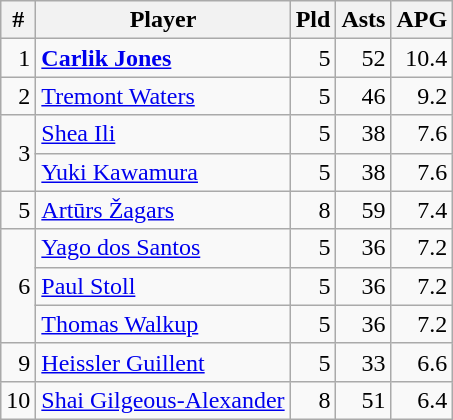<table class=wikitable style="text-align:right; display:inline-table;">
<tr>
<th>#</th>
<th>Player</th>
<th>Pld</th>
<th>Asts</th>
<th>APG</th>
</tr>
<tr>
<td>1</td>
<td align=left> <strong><a href='#'>Carlik Jones</a></strong></td>
<td>5</td>
<td>52</td>
<td>10.4</td>
</tr>
<tr>
<td>2</td>
<td align=left> <a href='#'>Tremont Waters</a></td>
<td>5</td>
<td>46</td>
<td>9.2</td>
</tr>
<tr>
<td rowspan=2>3</td>
<td align=left> <a href='#'>Shea Ili</a></td>
<td>5</td>
<td>38</td>
<td>7.6</td>
</tr>
<tr>
<td align=left> <a href='#'>Yuki Kawamura</a></td>
<td>5</td>
<td>38</td>
<td>7.6</td>
</tr>
<tr>
<td>5</td>
<td align=left> <a href='#'>Artūrs Žagars</a></td>
<td>8</td>
<td>59</td>
<td>7.4</td>
</tr>
<tr>
<td rowspan=3>6</td>
<td align=left> <a href='#'>Yago dos Santos</a></td>
<td>5</td>
<td>36</td>
<td>7.2</td>
</tr>
<tr>
<td align=left> <a href='#'>Paul Stoll</a></td>
<td>5</td>
<td>36</td>
<td>7.2</td>
</tr>
<tr>
<td align=left> <a href='#'>Thomas Walkup</a></td>
<td>5</td>
<td>36</td>
<td>7.2</td>
</tr>
<tr>
<td>9</td>
<td align=left> <a href='#'>Heissler Guillent</a></td>
<td>5</td>
<td>33</td>
<td>6.6</td>
</tr>
<tr>
<td>10</td>
<td align=left> <a href='#'>Shai Gilgeous-Alexander</a></td>
<td>8</td>
<td>51</td>
<td>6.4</td>
</tr>
</table>
